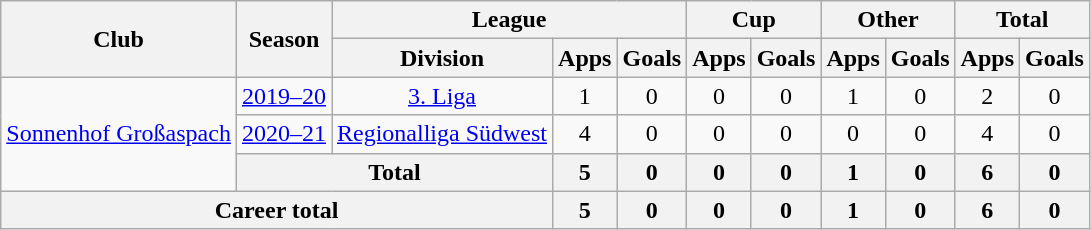<table class="wikitable" style="text-align:center">
<tr>
<th rowspan="2">Club</th>
<th rowspan="2">Season</th>
<th colspan="3">League</th>
<th colspan="2">Cup</th>
<th colspan="2">Other</th>
<th colspan="2">Total</th>
</tr>
<tr>
<th>Division</th>
<th>Apps</th>
<th>Goals</th>
<th>Apps</th>
<th>Goals</th>
<th>Apps</th>
<th>Goals</th>
<th>Apps</th>
<th>Goals</th>
</tr>
<tr>
<td rowspan="3"><a href='#'>Sonnenhof Großaspach</a></td>
<td><a href='#'>2019–20</a></td>
<td><a href='#'>3. Liga</a></td>
<td>1</td>
<td>0</td>
<td>0</td>
<td>0</td>
<td>1</td>
<td>0</td>
<td>2</td>
<td>0</td>
</tr>
<tr>
<td><a href='#'>2020–21</a></td>
<td><a href='#'>Regionalliga Südwest</a></td>
<td>4</td>
<td>0</td>
<td>0</td>
<td>0</td>
<td>0</td>
<td>0</td>
<td>4</td>
<td>0</td>
</tr>
<tr>
<th colspan="2">Total</th>
<th>5</th>
<th>0</th>
<th>0</th>
<th>0</th>
<th>1</th>
<th>0</th>
<th>6</th>
<th>0</th>
</tr>
<tr>
<th colspan="3">Career total</th>
<th>5</th>
<th>0</th>
<th>0</th>
<th>0</th>
<th>1</th>
<th>0</th>
<th>6</th>
<th>0</th>
</tr>
</table>
